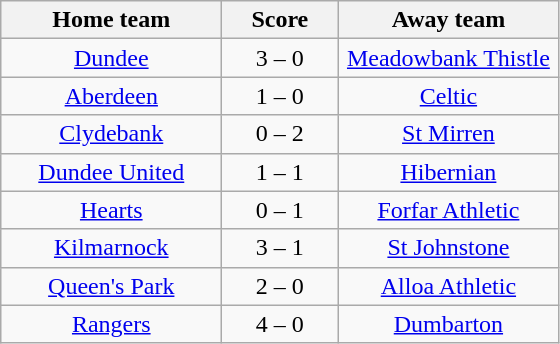<table class="wikitable" style="text-align: center">
<tr>
<th width=140>Home team</th>
<th width=70>Score</th>
<th width=140>Away team</th>
</tr>
<tr>
<td><a href='#'>Dundee</a></td>
<td>3 – 0</td>
<td><a href='#'>Meadowbank Thistle</a></td>
</tr>
<tr>
<td><a href='#'>Aberdeen</a></td>
<td>1 – 0</td>
<td><a href='#'>Celtic</a></td>
</tr>
<tr>
<td><a href='#'>Clydebank</a></td>
<td>0 – 2</td>
<td><a href='#'>St Mirren</a></td>
</tr>
<tr>
<td><a href='#'>Dundee United</a></td>
<td>1 – 1</td>
<td><a href='#'>Hibernian</a></td>
</tr>
<tr>
<td><a href='#'>Hearts</a></td>
<td>0 – 1</td>
<td><a href='#'>Forfar Athletic</a></td>
</tr>
<tr>
<td><a href='#'>Kilmarnock</a></td>
<td>3 – 1</td>
<td><a href='#'>St Johnstone</a></td>
</tr>
<tr>
<td><a href='#'>Queen's Park</a></td>
<td>2 – 0</td>
<td><a href='#'>Alloa Athletic</a></td>
</tr>
<tr>
<td><a href='#'>Rangers</a></td>
<td>4 – 0</td>
<td><a href='#'>Dumbarton</a></td>
</tr>
</table>
